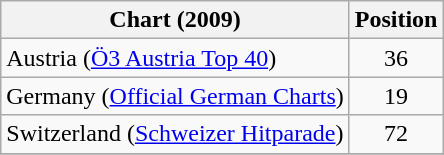<table class="wikitable">
<tr>
<th align="left">Chart (2009)</th>
<th style="text-align:center;">Position</th>
</tr>
<tr>
<td align="left">Austria (<a href='#'>Ö3 Austria Top 40</a>)</td>
<td style="text-align:center;">36</td>
</tr>
<tr>
<td align="left">Germany (<a href='#'>Official German Charts</a>)</td>
<td style="text-align:center;">19</td>
</tr>
<tr>
<td align="left">Switzerland (<a href='#'>Schweizer Hitparade</a>)</td>
<td style="text-align:center;">72</td>
</tr>
<tr>
</tr>
</table>
